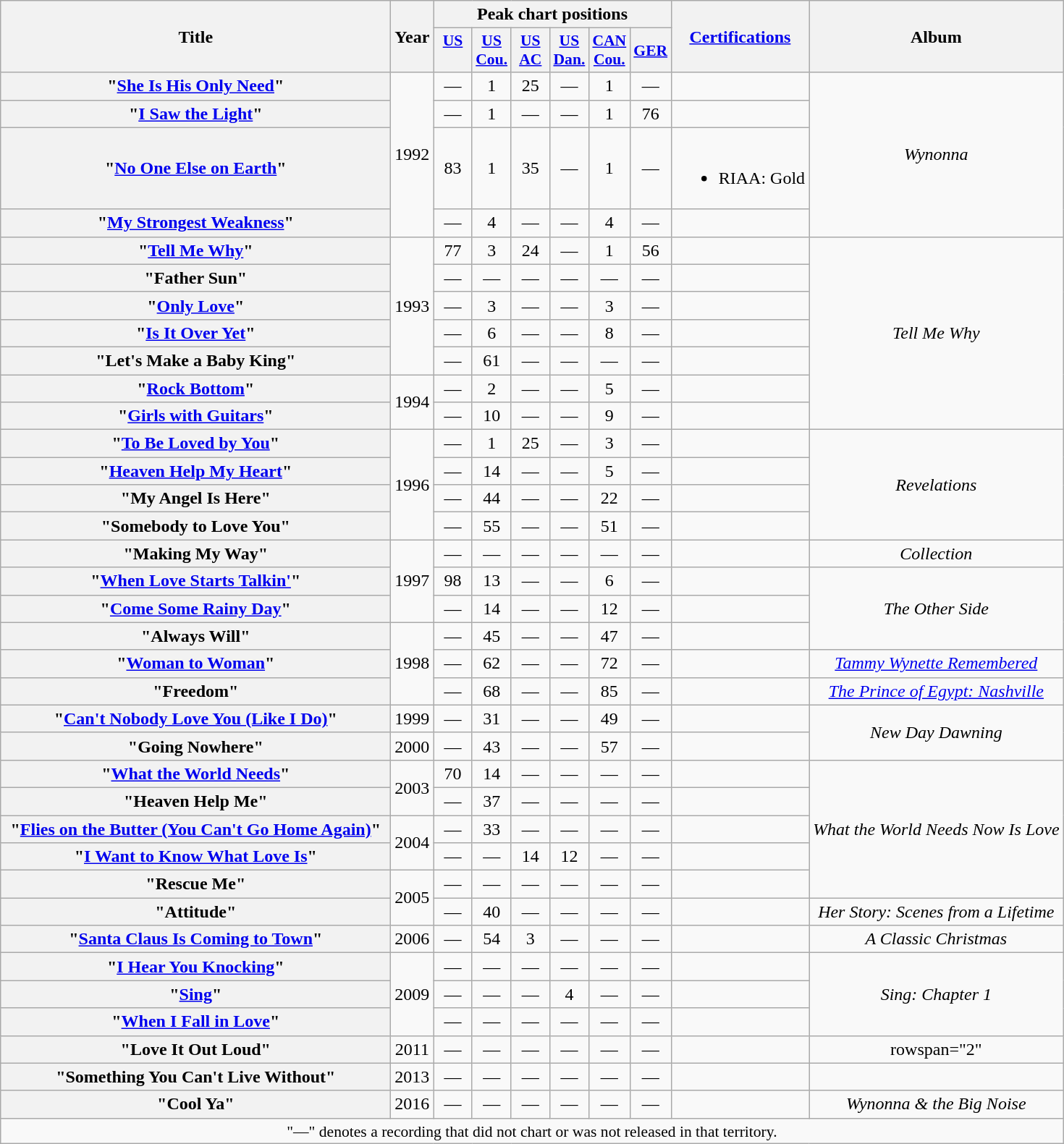<table class="wikitable plainrowheaders" style="text-align:center;">
<tr>
<th scope="col" rowspan="2" style="width:22em;">Title</th>
<th scope="col" rowspan="2">Year</th>
<th scope="col" colspan="6">Peak chart positions</th>
<th rowspan="2"><a href='#'>Certifications</a></th>
<th rowspan="2" scope="col">Album</th>
</tr>
<tr>
<th scope="col" style="width:2em;font-size:90%;"><a href='#'>US</a><br><br></th>
<th scope="col" style="width:2em;font-size:90%;"><a href='#'>US<br>Cou.</a><br></th>
<th scope="col" style="width:2em;font-size:90%;"><a href='#'>US<br>AC</a><br></th>
<th scope="col" style="width:2em;font-size:90%;"><a href='#'>US<br>Dan.</a><br></th>
<th scope="col" style="width:2em;font-size:90%;"><a href='#'>CAN<br>Cou.</a><br></th>
<th scope="col" style="width:2em;font-size:90%;"><a href='#'>GER</a><br></th>
</tr>
<tr>
<th scope="row">"<a href='#'>She Is His Only Need</a>"</th>
<td rowspan="4">1992</td>
<td>—</td>
<td>1</td>
<td>25</td>
<td>—</td>
<td>1</td>
<td>—</td>
<td></td>
<td rowspan="4"><em>Wynonna</em></td>
</tr>
<tr>
<th scope="row">"<a href='#'>I Saw the Light</a>"</th>
<td>—</td>
<td>1</td>
<td>—</td>
<td>—</td>
<td>1</td>
<td>76</td>
<td></td>
</tr>
<tr>
<th scope="row">"<a href='#'>No One Else on Earth</a>"</th>
<td>83</td>
<td>1</td>
<td>35</td>
<td>—</td>
<td>1</td>
<td>—</td>
<td><br><ul><li>RIAA: Gold</li></ul></td>
</tr>
<tr>
<th scope="row">"<a href='#'>My Strongest Weakness</a>"</th>
<td>—</td>
<td>4</td>
<td>—</td>
<td>—</td>
<td>4</td>
<td>—</td>
<td></td>
</tr>
<tr>
<th scope="row">"<a href='#'>Tell Me Why</a>"</th>
<td rowspan="5">1993</td>
<td>77</td>
<td>3</td>
<td>24</td>
<td>—</td>
<td>1</td>
<td>56</td>
<td></td>
<td rowspan="7"><em>Tell Me Why</em></td>
</tr>
<tr>
<th scope="row">"Father Sun"</th>
<td>—</td>
<td>—</td>
<td>—</td>
<td>—</td>
<td>—</td>
<td>—</td>
<td></td>
</tr>
<tr>
<th scope="row">"<a href='#'>Only Love</a>"</th>
<td>—</td>
<td>3</td>
<td>—</td>
<td>—</td>
<td>3</td>
<td>—</td>
<td></td>
</tr>
<tr>
<th scope="row">"<a href='#'>Is It Over Yet</a>"</th>
<td>—</td>
<td>6</td>
<td>—</td>
<td>—</td>
<td>8</td>
<td>—</td>
<td></td>
</tr>
<tr>
<th scope="row">"Let's Make a Baby King"</th>
<td>—</td>
<td>61</td>
<td>—</td>
<td>—</td>
<td>—</td>
<td>—</td>
<td></td>
</tr>
<tr>
<th scope="row">"<a href='#'>Rock Bottom</a>"</th>
<td rowspan="2">1994</td>
<td>—</td>
<td>2</td>
<td>—</td>
<td>—</td>
<td>5</td>
<td>—</td>
<td></td>
</tr>
<tr>
<th scope="row">"<a href='#'>Girls with Guitars</a>"</th>
<td>—</td>
<td>10</td>
<td>—</td>
<td>—</td>
<td>9</td>
<td>—</td>
<td></td>
</tr>
<tr>
<th scope="row">"<a href='#'>To Be Loved by You</a>"</th>
<td rowspan="4">1996</td>
<td>—</td>
<td>1</td>
<td>25</td>
<td>—</td>
<td>3</td>
<td>—</td>
<td></td>
<td rowspan="4"><em>Revelations</em></td>
</tr>
<tr>
<th scope="row">"<a href='#'>Heaven Help My Heart</a>"</th>
<td>—</td>
<td>14</td>
<td>—</td>
<td>—</td>
<td>5</td>
<td>—</td>
<td></td>
</tr>
<tr>
<th scope="row">"My Angel Is Here"</th>
<td>—</td>
<td>44</td>
<td>—</td>
<td>—</td>
<td>22</td>
<td>—</td>
<td></td>
</tr>
<tr>
<th scope="row">"Somebody to Love You"</th>
<td>—</td>
<td>55</td>
<td>—</td>
<td>—</td>
<td>51</td>
<td>—</td>
<td></td>
</tr>
<tr>
<th scope="row">"Making My Way"</th>
<td rowspan="3">1997</td>
<td>—</td>
<td>—</td>
<td>—</td>
<td>—</td>
<td>—</td>
<td>—</td>
<td></td>
<td><em>Collection</em></td>
</tr>
<tr>
<th scope="row">"<a href='#'>When Love Starts Talkin'</a>"</th>
<td>98</td>
<td>13</td>
<td>—</td>
<td>—</td>
<td>6</td>
<td>—</td>
<td></td>
<td rowspan="3"><em>The Other Side</em></td>
</tr>
<tr>
<th scope="row">"<a href='#'>Come Some Rainy Day</a>"</th>
<td>—</td>
<td>14</td>
<td>—</td>
<td>—</td>
<td>12</td>
<td>—</td>
<td></td>
</tr>
<tr>
<th scope="row">"Always Will"</th>
<td rowspan="3">1998</td>
<td>—</td>
<td>45</td>
<td>—</td>
<td>—</td>
<td>47</td>
<td>—</td>
<td></td>
</tr>
<tr>
<th scope="row">"<a href='#'>Woman to Woman</a>"</th>
<td>—</td>
<td>62</td>
<td>—</td>
<td>—</td>
<td>72</td>
<td>—</td>
<td></td>
<td><em><a href='#'>Tammy Wynette Remembered</a></em></td>
</tr>
<tr>
<th scope="row">"Freedom"</th>
<td>—</td>
<td>68</td>
<td>—</td>
<td>—</td>
<td>85</td>
<td>—</td>
<td></td>
<td><em><a href='#'>The Prince of Egypt: Nashville</a></em></td>
</tr>
<tr>
<th scope="row">"<a href='#'>Can't Nobody Love You (Like I Do)</a>"</th>
<td>1999</td>
<td>—</td>
<td>31</td>
<td>—</td>
<td>—</td>
<td>49</td>
<td>—</td>
<td></td>
<td rowspan="2"><em>New Day Dawning</em></td>
</tr>
<tr>
<th scope="row">"Going Nowhere"</th>
<td>2000</td>
<td>—</td>
<td>43</td>
<td>—</td>
<td>—</td>
<td>57</td>
<td>—</td>
<td></td>
</tr>
<tr>
<th scope="row">"<a href='#'>What the World Needs</a>"</th>
<td rowspan="2">2003</td>
<td>70</td>
<td>14</td>
<td>—</td>
<td>—</td>
<td>—</td>
<td>—</td>
<td></td>
<td rowspan="5"><em>What the World Needs Now Is Love</em></td>
</tr>
<tr>
<th scope="row">"Heaven Help Me"</th>
<td>—</td>
<td>37</td>
<td>—</td>
<td>—</td>
<td>—</td>
<td>—</td>
<td></td>
</tr>
<tr>
<th scope="row">"<a href='#'>Flies on the Butter (You Can't Go Home Again)</a>"<br></th>
<td rowspan="2">2004</td>
<td>—</td>
<td>33</td>
<td>—</td>
<td>—</td>
<td>—</td>
<td>—</td>
<td></td>
</tr>
<tr>
<th scope="row">"<a href='#'>I Want to Know What Love Is</a>"</th>
<td>—</td>
<td>—</td>
<td>14</td>
<td>12</td>
<td>—</td>
<td>—</td>
<td></td>
</tr>
<tr>
<th scope="row">"Rescue Me"</th>
<td rowspan="2">2005</td>
<td>—</td>
<td>—</td>
<td>—</td>
<td>—</td>
<td>—</td>
<td>—</td>
<td></td>
</tr>
<tr>
<th scope="row">"Attitude"</th>
<td>—</td>
<td>40</td>
<td>—</td>
<td>—</td>
<td>—</td>
<td>—</td>
<td></td>
<td><em>Her Story: Scenes from a Lifetime</em></td>
</tr>
<tr>
<th scope="row">"<a href='#'>Santa Claus Is Coming to Town</a>"</th>
<td>2006</td>
<td>—</td>
<td>54</td>
<td>3</td>
<td>—</td>
<td>—</td>
<td>—</td>
<td></td>
<td><em>A Classic Christmas</em></td>
</tr>
<tr>
<th scope="row">"<a href='#'>I Hear You Knocking</a>"</th>
<td rowspan="3">2009</td>
<td>—</td>
<td>—</td>
<td>—</td>
<td>—</td>
<td>—</td>
<td>—</td>
<td></td>
<td rowspan="3"><em>Sing: Chapter 1</em></td>
</tr>
<tr>
<th scope="row">"<a href='#'>Sing</a>"</th>
<td>—</td>
<td>—</td>
<td>—</td>
<td>4</td>
<td>—</td>
<td>—</td>
<td></td>
</tr>
<tr>
<th scope="row">"<a href='#'>When I Fall in Love</a>"</th>
<td>—</td>
<td>—</td>
<td>—</td>
<td>—</td>
<td>—</td>
<td>—</td>
<td></td>
</tr>
<tr>
<th scope="row">"Love It Out Loud"</th>
<td>2011</td>
<td>—</td>
<td>—</td>
<td>—</td>
<td>—</td>
<td>—</td>
<td>—</td>
<td></td>
<td>rowspan="2" </td>
</tr>
<tr>
<th scope="row">"Something You Can't Live Without"</th>
<td>2013</td>
<td>—</td>
<td>—</td>
<td>—</td>
<td>—</td>
<td>—</td>
<td>—</td>
<td></td>
</tr>
<tr>
<th scope="row">"Cool Ya"</th>
<td>2016</td>
<td>—</td>
<td>—</td>
<td>—</td>
<td>—</td>
<td>—</td>
<td>—</td>
<td></td>
<td><em>Wynonna & the Big Noise</em></td>
</tr>
<tr>
<td colspan="10" style="font-size:90%">"—" denotes a recording that did not chart or was not released in that territory.</td>
</tr>
</table>
